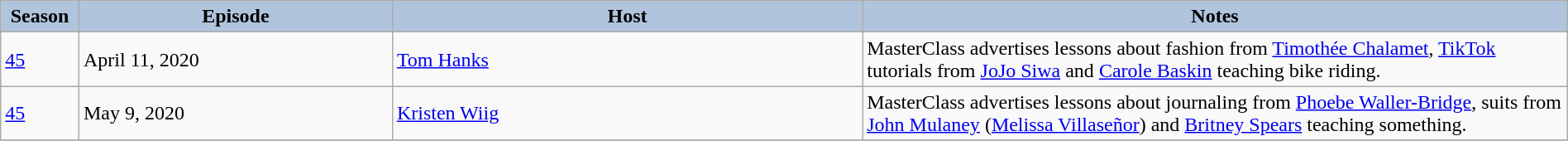<table class="wikitable" style="width:100%;">
<tr>
<th style="background:#B0C4DE;" width="5%">Season</th>
<th style="background:#B0C4DE;" width="20%">Episode</th>
<th style="background:#B0C4DE;" width="30%">Host</th>
<th style="background:#B0C4DE;" width="45%">Notes</th>
</tr>
<tr>
<td><a href='#'>45</a></td>
<td>April 11, 2020</td>
<td><a href='#'>Tom Hanks</a></td>
<td>MasterClass advertises lessons about fashion from <a href='#'>Timothée Chalamet</a>, <a href='#'>TikTok</a> tutorials from <a href='#'>JoJo Siwa</a> and <a href='#'>Carole Baskin</a> teaching bike riding.</td>
</tr>
<tr>
<td><a href='#'>45</a></td>
<td>May 9, 2020</td>
<td><a href='#'>Kristen Wiig</a></td>
<td>MasterClass advertises lessons about journaling from <a href='#'>Phoebe Waller-Bridge</a>, suits from <a href='#'>John Mulaney</a> (<a href='#'>Melissa Villaseñor</a>) and <a href='#'>Britney Spears</a> teaching something.</td>
</tr>
<tr>
</tr>
</table>
